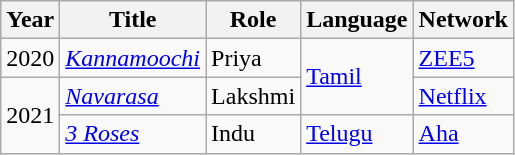<table class="wikitable sortable">
<tr>
<th scope="col">Year</th>
<th scope="col">Title</th>
<th scope="col">Role</th>
<th scope="col">Language</th>
<th scope="col">Network</th>
</tr>
<tr>
<td>2020</td>
<td><em><a href='#'>Kannamoochi</a></em></td>
<td>Priya</td>
<td rowspan="2"><a href='#'>Tamil</a></td>
<td><a href='#'>ZEE5</a></td>
</tr>
<tr>
<td rowspan="2">2021</td>
<td><em><a href='#'>Navarasa</a></em></td>
<td>Lakshmi</td>
<td><a href='#'>Netflix</a></td>
</tr>
<tr>
<td><em><a href='#'>3 Roses</a></em></td>
<td>Indu</td>
<td><a href='#'>Telugu</a></td>
<td><a href='#'>Aha</a></td>
</tr>
</table>
